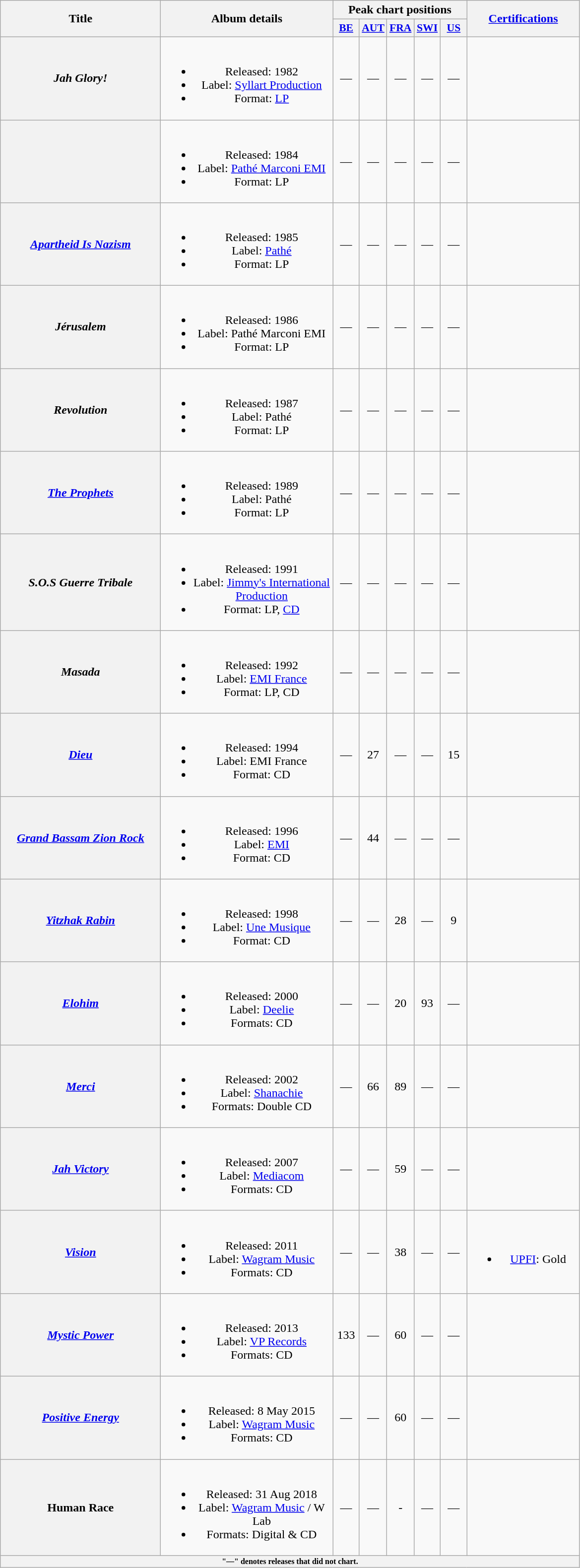<table class="wikitable plainrowheaders" style="text-align:center;">
<tr>
<th scope="col" rowspan="2" style="width:13em;">Title</th>
<th scope="col" rowspan="2" style="width:14em;">Album details</th>
<th scope="col" colspan="5">Peak chart positions</th>
<th scope="col" rowspan="2" style="width:9em;"><a href='#'>Certifications</a></th>
</tr>
<tr>
<th scope="col" style="width:2em;font-size:90%;"><a href='#'>BE</a><br></th>
<th scope="col" style="width:2em;font-size:90%;"><a href='#'>AUT</a><br></th>
<th scope="col" style="width:2em;font-size:90%;"><a href='#'>FRA</a><br></th>
<th scope="col" style="width:2em;font-size:90%;"><a href='#'>SWI</a><br></th>
<th scope="col" style="width:2em;font-size:90%;"><a href='#'>US</a><br></th>
</tr>
<tr>
<th scope="row"><em>Jah Glory!</em></th>
<td><br><ul><li>Released: 1982</li><li>Label: <a href='#'>Syllart Production</a></li><li>Format: <a href='#'>LP</a></li></ul></td>
<td>—</td>
<td>—</td>
<td>—</td>
<td>—</td>
<td>—</td>
<td></td>
</tr>
<tr>
<th scope="row"><em></em></th>
<td><br><ul><li>Released: 1984</li><li>Label: <a href='#'>Pathé Marconi EMI</a></li><li>Format: LP</li></ul></td>
<td>—</td>
<td>—</td>
<td>—</td>
<td>—</td>
<td>—</td>
<td></td>
</tr>
<tr>
<th scope="row"><em><a href='#'>Apartheid Is Nazism</a></em></th>
<td><br><ul><li>Released: 1985</li><li>Label: <a href='#'>Pathé</a></li><li>Format: LP</li></ul></td>
<td>—</td>
<td>—</td>
<td>—</td>
<td>—</td>
<td>—</td>
<td></td>
</tr>
<tr>
<th scope="row"><em>Jérusalem</em></th>
<td><br><ul><li>Released: 1986</li><li>Label: Pathé Marconi EMI</li><li>Format: LP</li></ul></td>
<td>—</td>
<td>—</td>
<td>—</td>
<td>—</td>
<td>—</td>
<td></td>
</tr>
<tr>
<th scope="row"><em>Revolution</em></th>
<td><br><ul><li>Released: 1987</li><li>Label: Pathé</li><li>Format: LP</li></ul></td>
<td>—</td>
<td>—</td>
<td>—</td>
<td>—</td>
<td>—</td>
<td></td>
</tr>
<tr>
<th scope="row"><em><a href='#'>The Prophets</a></em></th>
<td><br><ul><li>Released: 1989</li><li>Label: Pathé</li><li>Format: LP</li></ul></td>
<td>—</td>
<td>—</td>
<td>—</td>
<td>—</td>
<td>—</td>
<td></td>
</tr>
<tr>
<th scope="row"><em>S.O.S Guerre Tribale</em></th>
<td><br><ul><li>Released: 1991</li><li>Label: <a href='#'>Jimmy's International Production</a></li><li>Format: LP, <a href='#'>CD</a></li></ul></td>
<td>—</td>
<td>—</td>
<td>—</td>
<td>—</td>
<td>—</td>
<td></td>
</tr>
<tr>
<th scope="row"><em>Masada</em></th>
<td><br><ul><li>Released: 1992</li><li>Label: <a href='#'>EMI France</a></li><li>Format: LP, CD</li></ul></td>
<td>—</td>
<td>—</td>
<td>—</td>
<td>—</td>
<td>—</td>
<td></td>
</tr>
<tr>
<th scope="row"><em><a href='#'>Dieu</a></em></th>
<td><br><ul><li>Released: 1994</li><li>Label: EMI France</li><li>Format: CD</li></ul></td>
<td>—</td>
<td>27</td>
<td>—</td>
<td>—</td>
<td>15</td>
<td></td>
</tr>
<tr>
<th scope="row"><em><a href='#'>Grand Bassam Zion Rock</a></em></th>
<td><br><ul><li>Released: 1996</li><li>Label: <a href='#'>EMI</a></li><li>Format: CD</li></ul></td>
<td>—</td>
<td>44</td>
<td>—</td>
<td>—</td>
<td>—</td>
<td></td>
</tr>
<tr>
<th scope="row"><em><a href='#'>Yitzhak Rabin</a></em></th>
<td><br><ul><li>Released: 1998</li><li>Label: <a href='#'>Une Musique</a></li><li>Format: CD</li></ul></td>
<td>—</td>
<td>—</td>
<td>28</td>
<td>—</td>
<td>9</td>
<td></td>
</tr>
<tr>
<th scope="row"><em><a href='#'>Elohim</a></em></th>
<td><br><ul><li>Released: 2000</li><li>Label: <a href='#'>Deelie</a></li><li>Formats: CD</li></ul></td>
<td>—</td>
<td>—</td>
<td>20</td>
<td>93</td>
<td>—</td>
<td></td>
</tr>
<tr>
<th scope="row"><em><a href='#'>Merci</a></em></th>
<td><br><ul><li>Released: 2002</li><li>Label: <a href='#'>Shanachie</a></li><li>Formats: Double CD</li></ul></td>
<td>—</td>
<td>66</td>
<td>89</td>
<td>—</td>
<td>—</td>
<td></td>
</tr>
<tr>
<th scope="row"><em><a href='#'>Jah Victory</a></em></th>
<td><br><ul><li>Released: 2007</li><li>Label: <a href='#'>Mediacom</a></li><li>Formats: CD</li></ul></td>
<td>—</td>
<td>—</td>
<td>59</td>
<td>—</td>
<td>—</td>
<td></td>
</tr>
<tr>
<th scope="row"><em><a href='#'>Vision</a></em></th>
<td><br><ul><li>Released: 2011</li><li>Label: <a href='#'>Wagram Music</a></li><li>Formats: CD</li></ul></td>
<td>—</td>
<td>—</td>
<td>38</td>
<td>—</td>
<td>—</td>
<td><br><ul><li><a href='#'>UPFI</a>: Gold</li></ul></td>
</tr>
<tr>
<th scope="row"><em><a href='#'>Mystic Power</a></em></th>
<td><br><ul><li>Released: 2013</li><li>Label: <a href='#'>VP Records</a></li><li>Formats: CD</li></ul></td>
<td>133</td>
<td>—</td>
<td>60</td>
<td>—</td>
<td>—</td>
<td></td>
</tr>
<tr>
<th scope="row"><em><a href='#'>Positive Energy</a></em></th>
<td><br><ul><li>Released: 8 May 2015</li><li>Label: <a href='#'>Wagram Music</a></li><li>Formats: CD</li></ul></td>
<td>—</td>
<td>—</td>
<td>60</td>
<td>—</td>
<td>—</td>
<td></td>
</tr>
<tr>
<th scope="row">Human Race</th>
<td><br><ul><li>Released: 31 Aug 2018</li><li>Label: <a href='#'>Wagram Music</a> / W Lab</li><li>Formats: Digital & CD</li></ul></td>
<td>—</td>
<td>—</td>
<td>-</td>
<td>—</td>
<td>—</td>
<td></td>
</tr>
<tr>
<th colspan="19" style="text-align:center; font-size:8pt;">"—" denotes releases that did not chart.</th>
</tr>
</table>
